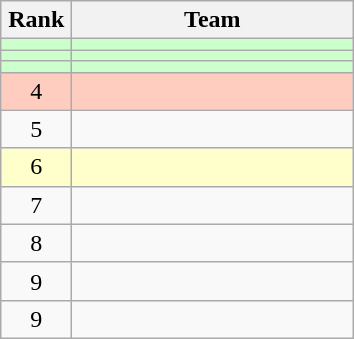<table class="wikitable" style="text-align: center;">
<tr>
<th width=40>Rank</th>
<th width=180>Team</th>
</tr>
<tr bgcolor="#ccffcc">
<td></td>
<td align="left"></td>
</tr>
<tr bgcolor="#ccffcc">
<td></td>
<td align="left"></td>
</tr>
<tr bgcolor="#ccffcc">
<td></td>
<td align="left"></td>
</tr>
<tr bgcolor=#ffccc>
<td>4</td>
<td align="left"></td>
</tr>
<tr>
<td>5</td>
<td align="left"></td>
</tr>
<tr bgcolor=#ffffcc>
<td>6</td>
<td align="left"></td>
</tr>
<tr>
<td>7</td>
<td align="left"></td>
</tr>
<tr>
<td>8</td>
<td align="left"></td>
</tr>
<tr>
<td>9</td>
<td align="left"></td>
</tr>
<tr>
<td>9</td>
<td align="left"></td>
</tr>
</table>
